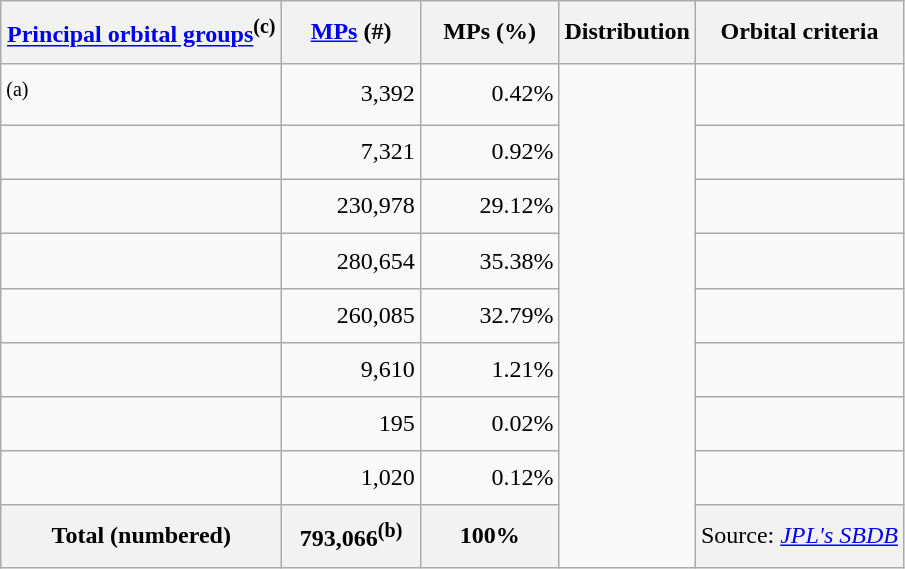<table class="wikitable" style="line-height: 1.8em; margin-left: 1em;">
<tr>
<th width=180><a href='#'>Principal orbital groups</a><sup>(c)</sup></th>
<th width=85><a href='#'>MPs</a> (#)</th>
<th width=85>MPs (%)</th>
<th>Distribution</th>
<th>Orbital criteria</th>
</tr>
<tr>
<td><sup>(a)</sup></td>
<td align=right>3,392</td>
<td align=right>0.42%</td>
<td rowspan=9 style="padding-left: 12px; padding-right: 10px;"><br></td>
<td></td>
</tr>
<tr>
<td></td>
<td align=right>7,321</td>
<td align=right>0.92%</td>
<td></td>
</tr>
<tr>
<td></td>
<td align=right>230,978</td>
<td align=right>29.12%</td>
<td></td>
</tr>
<tr>
<td></td>
<td align=right>280,654</td>
<td align=right>35.38%</td>
<td></td>
</tr>
<tr>
<td></td>
<td align=right>260,085</td>
<td align=right>32.79%</td>
<td></td>
</tr>
<tr>
<td></td>
<td align=right>9,610</td>
<td align=right>1.21%</td>
<td></td>
</tr>
<tr>
<td></td>
<td align=right>195</td>
<td align=right>0.02%</td>
<td></td>
</tr>
<tr>
<td></td>
<td align=right>1,020</td>
<td align=right>0.12%</td>
<td></td>
</tr>
<tr>
<th>Total (numbered)</th>
<th>793,066<sup>(b)</sup></th>
<th>100%</th>
<th style="font-weight: normal;">Source: <em><a href='#'>JPL's SBDB</a></em></th>
</tr>
</table>
